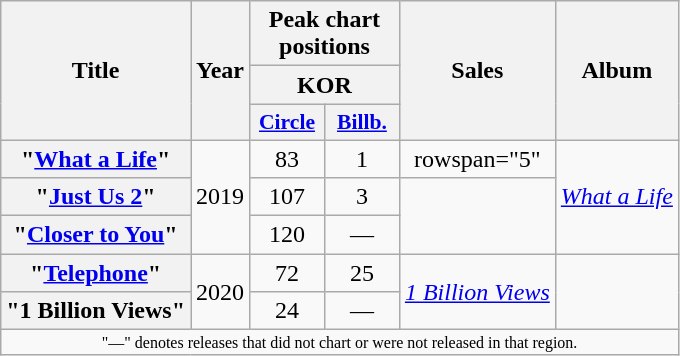<table class="wikitable plainrowheaders" style="text-align:center;">
<tr>
<th rowspan="3">Title</th>
<th rowspan="3">Year</th>
<th colspan="2">Peak chart positions</th>
<th rowspan="3">Sales</th>
<th rowspan="3">Album</th>
</tr>
<tr>
<th colspan="2">KOR</th>
</tr>
<tr>
<th scope="col" style="width:3em;font-size:90%;"><a href='#'>Circle</a><br></th>
<th scope="col" style="width:3em;font-size:90%;"><a href='#'>Billb.</a><br></th>
</tr>
<tr>
<th scope="row">"<a href='#'>What a Life</a>"</th>
<td rowspan="3">2019</td>
<td>83</td>
<td>1</td>
<td>rowspan="5" </td>
<td rowspan="3"><a href='#'><em>What a Life</em></a></td>
</tr>
<tr>
<th scope="row">"<a href='#'>Just Us 2</a>" </th>
<td>107</td>
<td>3</td>
</tr>
<tr>
<th scope="row">"<a href='#'>Closer to You</a>" </th>
<td>120</td>
<td>—</td>
</tr>
<tr>
<th scope="row">"<a href='#'>Telephone</a>" </th>
<td rowspan="2">2020</td>
<td>72</td>
<td>25</td>
<td rowspan="2"><em><a href='#'>1 Billion Views</a></em></td>
</tr>
<tr>
<th scope="row">"1 Billion Views" </th>
<td>24</td>
<td>—</td>
</tr>
<tr>
<td colspan="7" style="text-align:center; font-size:8pt;">"—" denotes releases that did not chart or were not released in that region.</td>
</tr>
</table>
